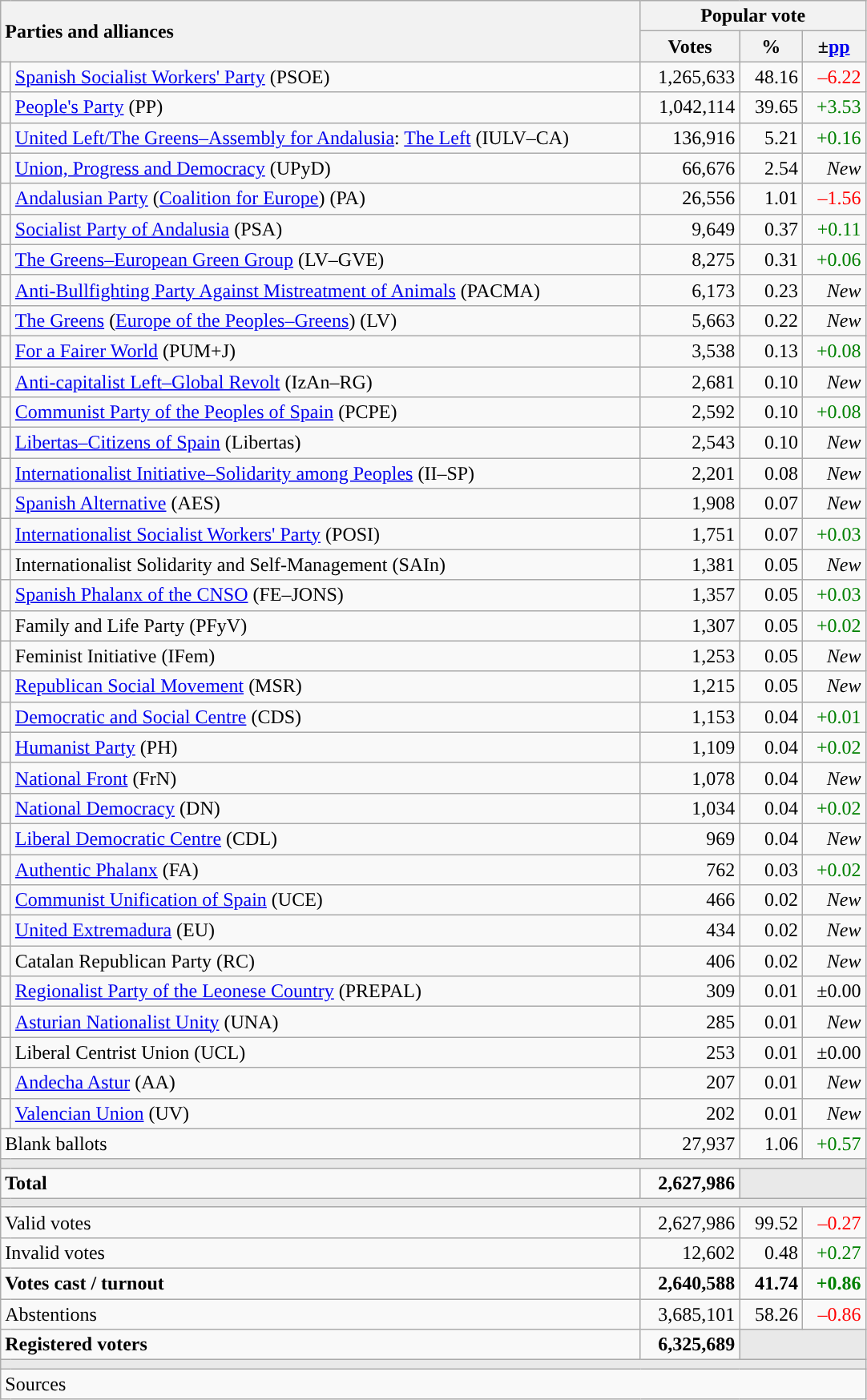<table class="wikitable" style="text-align:right">
<tr>
<th style="text-align:left;" rowspan="2" colspan="2" width="525">Parties and alliances</th>
<th colspan="3">Popular vote</th>
</tr>
<tr>
<th width="75">Votes</th>
<th width="45">%</th>
<th width="45">±<a href='#'>pp</a></th>
</tr>
<tr>
<td width="1" style="color:inherit;background:"></td>
<td align="left"><a href='#'>Spanish Socialist Workers' Party</a> (PSOE)</td>
<td>1,265,633</td>
<td>48.16</td>
<td style="color:red;">–6.22</td>
</tr>
<tr>
<td style="color:inherit;background:"></td>
<td align="left"><a href='#'>People's Party</a> (PP)</td>
<td>1,042,114</td>
<td>39.65</td>
<td style="color:green;">+3.53</td>
</tr>
<tr>
<td style="color:inherit;background:"></td>
<td align="left"><a href='#'>United Left/The Greens–Assembly for Andalusia</a>: <a href='#'>The Left</a> (IULV–CA)</td>
<td>136,916</td>
<td>5.21</td>
<td style="color:green;">+0.16</td>
</tr>
<tr>
<td style="color:inherit;background:"></td>
<td align="left"><a href='#'>Union, Progress and Democracy</a> (UPyD)</td>
<td>66,676</td>
<td>2.54</td>
<td><em>New</em></td>
</tr>
<tr>
<td style="color:inherit;background:"></td>
<td align="left"><a href='#'>Andalusian Party</a> (<a href='#'>Coalition for Europe</a>) (PA)</td>
<td>26,556</td>
<td>1.01</td>
<td style="color:red;">–1.56</td>
</tr>
<tr>
<td style="color:inherit;background:"></td>
<td align="left"><a href='#'>Socialist Party of Andalusia</a> (PSA)</td>
<td>9,649</td>
<td>0.37</td>
<td style="color:green;">+0.11</td>
</tr>
<tr>
<td style="color:inherit;background:"></td>
<td align="left"><a href='#'>The Greens–European Green Group</a> (LV–GVE)</td>
<td>8,275</td>
<td>0.31</td>
<td style="color:green;">+0.06</td>
</tr>
<tr>
<td style="color:inherit;background:"></td>
<td align="left"><a href='#'>Anti-Bullfighting Party Against Mistreatment of Animals</a> (PACMA)</td>
<td>6,173</td>
<td>0.23</td>
<td><em>New</em></td>
</tr>
<tr>
<td style="color:inherit;background:"></td>
<td align="left"><a href='#'>The Greens</a> (<a href='#'>Europe of the Peoples–Greens</a>) (LV)</td>
<td>5,663</td>
<td>0.22</td>
<td><em>New</em></td>
</tr>
<tr>
<td style="color:inherit;background:"></td>
<td align="left"><a href='#'>For a Fairer World</a> (PUM+J)</td>
<td>3,538</td>
<td>0.13</td>
<td style="color:green;">+0.08</td>
</tr>
<tr>
<td style="color:inherit;background:"></td>
<td align="left"><a href='#'>Anti-capitalist Left–Global Revolt</a> (IzAn–RG)</td>
<td>2,681</td>
<td>0.10</td>
<td><em>New</em></td>
</tr>
<tr>
<td style="color:inherit;background:"></td>
<td align="left"><a href='#'>Communist Party of the Peoples of Spain</a> (PCPE)</td>
<td>2,592</td>
<td>0.10</td>
<td style="color:green;">+0.08</td>
</tr>
<tr>
<td style="color:inherit;background:"></td>
<td align="left"><a href='#'>Libertas–Citizens of Spain</a> (Libertas)</td>
<td>2,543</td>
<td>0.10</td>
<td><em>New</em></td>
</tr>
<tr>
<td style="color:inherit;background:"></td>
<td align="left"><a href='#'>Internationalist Initiative–Solidarity among Peoples</a> (II–SP)</td>
<td>2,201</td>
<td>0.08</td>
<td><em>New</em></td>
</tr>
<tr>
<td style="color:inherit;background:"></td>
<td align="left"><a href='#'>Spanish Alternative</a> (AES)</td>
<td>1,908</td>
<td>0.07</td>
<td><em>New</em></td>
</tr>
<tr>
<td style="color:inherit;background:"></td>
<td align="left"><a href='#'>Internationalist Socialist Workers' Party</a> (POSI)</td>
<td>1,751</td>
<td>0.07</td>
<td style="color:green;">+0.03</td>
</tr>
<tr>
<td style="color:inherit;background:"></td>
<td align="left">Internationalist Solidarity and Self-Management (SAIn)</td>
<td>1,381</td>
<td>0.05</td>
<td><em>New</em></td>
</tr>
<tr>
<td style="color:inherit;background:"></td>
<td align="left"><a href='#'>Spanish Phalanx of the CNSO</a> (FE–JONS)</td>
<td>1,357</td>
<td>0.05</td>
<td style="color:green;">+0.03</td>
</tr>
<tr>
<td style="color:inherit;background:"></td>
<td align="left">Family and Life Party (PFyV)</td>
<td>1,307</td>
<td>0.05</td>
<td style="color:green;">+0.02</td>
</tr>
<tr>
<td style="color:inherit;background:"></td>
<td align="left">Feminist Initiative (IFem)</td>
<td>1,253</td>
<td>0.05</td>
<td><em>New</em></td>
</tr>
<tr>
<td style="color:inherit;background:"></td>
<td align="left"><a href='#'>Republican Social Movement</a> (MSR)</td>
<td>1,215</td>
<td>0.05</td>
<td><em>New</em></td>
</tr>
<tr>
<td style="color:inherit;background:"></td>
<td align="left"><a href='#'>Democratic and Social Centre</a> (CDS)</td>
<td>1,153</td>
<td>0.04</td>
<td style="color:green;">+0.01</td>
</tr>
<tr>
<td style="color:inherit;background:"></td>
<td align="left"><a href='#'>Humanist Party</a> (PH)</td>
<td>1,109</td>
<td>0.04</td>
<td style="color:green;">+0.02</td>
</tr>
<tr>
<td style="color:inherit;background:"></td>
<td align="left"><a href='#'>National Front</a> (FrN)</td>
<td>1,078</td>
<td>0.04</td>
<td><em>New</em></td>
</tr>
<tr>
<td style="color:inherit;background:"></td>
<td align="left"><a href='#'>National Democracy</a> (DN)</td>
<td>1,034</td>
<td>0.04</td>
<td style="color:green;">+0.02</td>
</tr>
<tr>
<td style="color:inherit;background:"></td>
<td align="left"><a href='#'>Liberal Democratic Centre</a> (CDL)</td>
<td>969</td>
<td>0.04</td>
<td><em>New</em></td>
</tr>
<tr>
<td style="color:inherit;background:"></td>
<td align="left"><a href='#'>Authentic Phalanx</a> (FA)</td>
<td>762</td>
<td>0.03</td>
<td style="color:green;">+0.02</td>
</tr>
<tr>
<td style="color:inherit;background:"></td>
<td align="left"><a href='#'>Communist Unification of Spain</a> (UCE)</td>
<td>466</td>
<td>0.02</td>
<td><em>New</em></td>
</tr>
<tr>
<td style="color:inherit;background:"></td>
<td align="left"><a href='#'>United Extremadura</a> (EU)</td>
<td>434</td>
<td>0.02</td>
<td><em>New</em></td>
</tr>
<tr>
<td style="color:inherit;background:"></td>
<td align="left">Catalan Republican Party (RC)</td>
<td>406</td>
<td>0.02</td>
<td><em>New</em></td>
</tr>
<tr>
<td style="color:inherit;background:"></td>
<td align="left"><a href='#'>Regionalist Party of the Leonese Country</a> (PREPAL)</td>
<td>309</td>
<td>0.01</td>
<td>±0.00</td>
</tr>
<tr>
<td style="color:inherit;background:"></td>
<td align="left"><a href='#'>Asturian Nationalist Unity</a> (UNA)</td>
<td>285</td>
<td>0.01</td>
<td><em>New</em></td>
</tr>
<tr>
<td style="color:inherit;background:"></td>
<td align="left">Liberal Centrist Union (UCL)</td>
<td>253</td>
<td>0.01</td>
<td>±0.00</td>
</tr>
<tr>
<td style="color:inherit;background:"></td>
<td align="left"><a href='#'>Andecha Astur</a> (AA)</td>
<td>207</td>
<td>0.01</td>
<td><em>New</em></td>
</tr>
<tr>
<td style="color:inherit;background:"></td>
<td align="left"><a href='#'>Valencian Union</a> (UV)</td>
<td>202</td>
<td>0.01</td>
<td><em>New</em></td>
</tr>
<tr>
<td align="left" colspan="2">Blank ballots</td>
<td>27,937</td>
<td>1.06</td>
<td style="color:green;">+0.57</td>
</tr>
<tr>
<td colspan="5" bgcolor="#E9E9E9"></td>
</tr>
<tr style="font-weight:bold;">
<td align="left" colspan="2">Total</td>
<td>2,627,986</td>
<td bgcolor="#E9E9E9" colspan="2"></td>
</tr>
<tr>
<td colspan="5" bgcolor="#E9E9E9"></td>
</tr>
<tr>
<td align="left" colspan="2">Valid votes</td>
<td>2,627,986</td>
<td>99.52</td>
<td style="color:red;">–0.27</td>
</tr>
<tr>
<td align="left" colspan="2">Invalid votes</td>
<td>12,602</td>
<td>0.48</td>
<td style="color:green;">+0.27</td>
</tr>
<tr style="font-weight:bold;">
<td align="left" colspan="2">Votes cast / turnout</td>
<td>2,640,588</td>
<td>41.74</td>
<td style="color:green;">+0.86</td>
</tr>
<tr>
<td align="left" colspan="2">Abstentions</td>
<td>3,685,101</td>
<td>58.26</td>
<td style="color:red;">–0.86</td>
</tr>
<tr style="font-weight:bold;">
<td align="left" colspan="2">Registered voters</td>
<td>6,325,689</td>
<td bgcolor="#E9E9E9" colspan="2"></td>
</tr>
<tr>
<td colspan="5" bgcolor="#E9E9E9"></td>
</tr>
<tr>
<td align="left" colspan="5">Sources</td>
</tr>
</table>
